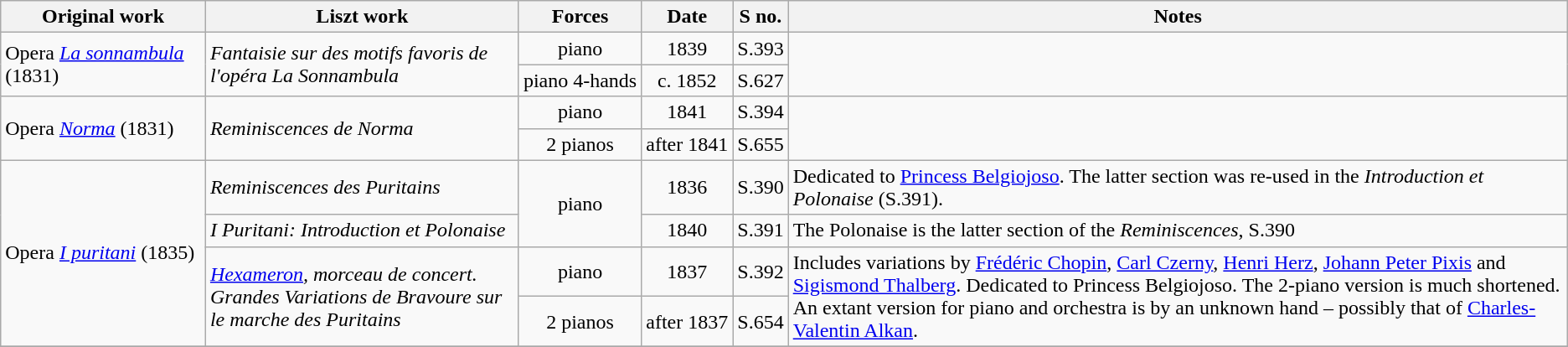<table class="wikitable">
<tr>
<th>Original work</th>
<th>Liszt work</th>
<th>Forces</th>
<th>Date</th>
<th>S no.</th>
<th>Notes</th>
</tr>
<tr>
<td rowspan=2>Opera <em><a href='#'>La sonnambula</a></em> (1831)</td>
<td rowspan=2><em>Fantaisie sur des motifs favoris de l'opéra La Sonnambula</em></td>
<td style="text-align: center">piano</td>
<td style="text-align: center">1839</td>
<td>S.393</td>
<td rowspan =2></td>
</tr>
<tr>
<td style="text-align: center">piano 4‑hands</td>
<td style="text-align: center">c. 1852</td>
<td>S.627</td>
</tr>
<tr>
<td rowspan=2>Opera <em><a href='#'>Norma</a></em> (1831)</td>
<td rowspan=2><em>Reminiscences de Norma</em></td>
<td style="text-align: center">piano</td>
<td style="text-align: center">1841</td>
<td>S.394</td>
<td rowspan=2></td>
</tr>
<tr>
<td style="text-align: center">2 pianos</td>
<td style="text-align: center">after 1841</td>
<td>S.655</td>
</tr>
<tr>
<td rowspan=4>Opera <em><a href='#'>I puritani</a></em> (1835)</td>
<td><em>Reminiscences des Puritains</em></td>
<td rowspan=2 style="text-align: center">piano</td>
<td style="text-align: center">1836</td>
<td>S.390</td>
<td>Dedicated to <a href='#'>Princess Belgiojoso</a>. The latter section was re-used in the <em>Introduction et Polonaise</em> (S.391).</td>
</tr>
<tr>
<td><em>I Puritani: Introduction et Polonaise</em></td>
<td style="text-align: center">1840</td>
<td>S.391</td>
<td>The Polonaise is the latter section of the <em>Reminiscences</em>, S.390</td>
</tr>
<tr>
<td rowspan=2><em><a href='#'>Hexameron</a>, morceau de concert. Grandes Variations de Bravoure sur le marche des Puritains</em></td>
<td style="text-align: center">piano</td>
<td style="text-align: center">1837</td>
<td>S.392</td>
<td rowspan=2>Includes variations by <a href='#'>Frédéric Chopin</a>, <a href='#'>Carl Czerny</a>, <a href='#'>Henri Herz</a>, <a href='#'>Johann Peter Pixis</a> and <a href='#'>Sigismond Thalberg</a>. Dedicated to Princess Belgiojoso. The 2-piano version is much shortened. An extant version for piano and orchestra is by an unknown hand – possibly that of <a href='#'>Charles-Valentin Alkan</a>.</td>
</tr>
<tr>
<td style="text-align: center">2 pianos</td>
<td style="text-align: center">after 1837</td>
<td>S.654</td>
</tr>
<tr>
</tr>
</table>
